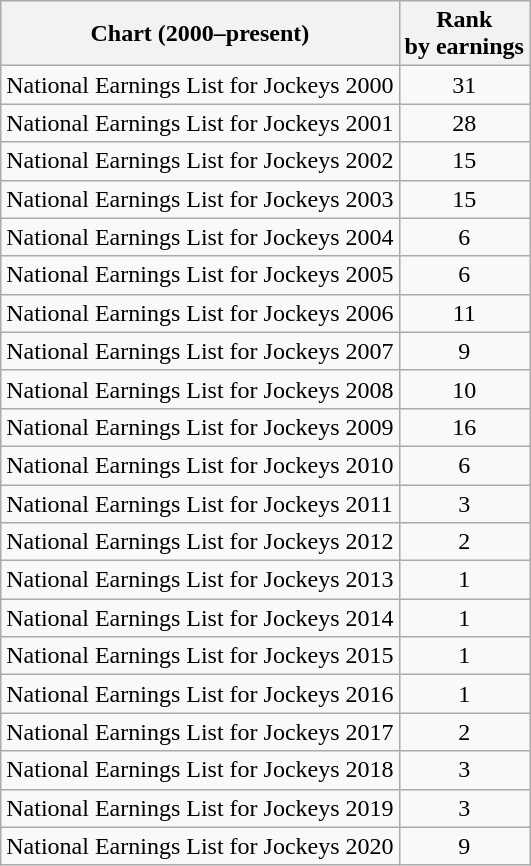<table class="wikitable sortable">
<tr>
<th>Chart (2000–present)</th>
<th>Rank<br>by earnings</th>
</tr>
<tr>
<td>National Earnings List for Jockeys 2000</td>
<td style="text-align:center;">31</td>
</tr>
<tr>
<td>National Earnings List for Jockeys 2001</td>
<td style="text-align:center;">28</td>
</tr>
<tr>
<td>National Earnings List for Jockeys 2002</td>
<td style="text-align:center;">15</td>
</tr>
<tr>
<td>National Earnings List for Jockeys 2003</td>
<td style="text-align:center;">15</td>
</tr>
<tr>
<td>National Earnings List for Jockeys 2004</td>
<td style="text-align:center;">6</td>
</tr>
<tr>
<td>National Earnings List for Jockeys 2005</td>
<td style="text-align:center;">6</td>
</tr>
<tr>
<td>National Earnings List for Jockeys 2006</td>
<td style="text-align:center;">11</td>
</tr>
<tr>
<td>National Earnings List for Jockeys 2007</td>
<td style="text-align:center;">9</td>
</tr>
<tr>
<td>National Earnings List for Jockeys 2008</td>
<td style="text-align:center;">10</td>
</tr>
<tr>
<td>National Earnings List for Jockeys 2009</td>
<td style="text-align:center;">16</td>
</tr>
<tr>
<td>National Earnings List for Jockeys 2010</td>
<td style="text-align:center;">6</td>
</tr>
<tr>
<td>National Earnings List for Jockeys 2011</td>
<td style="text-align:center;">3</td>
</tr>
<tr>
<td>National Earnings List for Jockeys 2012</td>
<td style="text-align:center;">2</td>
</tr>
<tr>
<td>National Earnings List for Jockeys 2013</td>
<td style="text-align:center;">1</td>
</tr>
<tr>
<td>National Earnings List for Jockeys 2014</td>
<td style="text-align:center;">1</td>
</tr>
<tr>
<td>National Earnings List for Jockeys 2015</td>
<td style="text-align:center;">1</td>
</tr>
<tr>
<td>National Earnings List for Jockeys 2016</td>
<td style="text-align:center;">1</td>
</tr>
<tr>
<td>National Earnings List for Jockeys 2017</td>
<td style="text-align:center;">2</td>
</tr>
<tr>
<td>National Earnings List for Jockeys 2018</td>
<td style="text-align:center;">3</td>
</tr>
<tr>
<td>National Earnings List for Jockeys 2019</td>
<td style="text-align:center;">3</td>
</tr>
<tr>
<td>National Earnings List for Jockeys 2020</td>
<td style="text-align:center;">9</td>
</tr>
</table>
